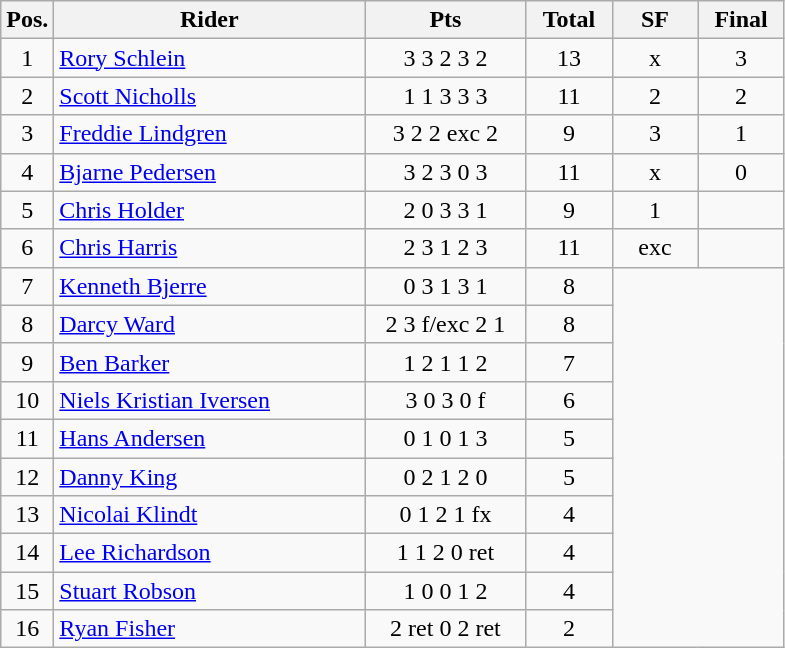<table class=wikitable>
<tr>
<th width=25px>Pos.</th>
<th width=200px>Rider</th>
<th width=100px>Pts</th>
<th width=50px>Total</th>
<th width=50px>SF</th>
<th width=50px>Final</th>
</tr>
<tr align=center >
<td>1</td>
<td align=left> <a href='#'>Rory Schlein</a></td>
<td>3	3	2	3	2</td>
<td>13</td>
<td>x</td>
<td>3</td>
</tr>
<tr align=center>
<td>2</td>
<td align=left> <a href='#'>Scott Nicholls</a></td>
<td>1	1	3	3	3</td>
<td>11</td>
<td>2</td>
<td>2</td>
</tr>
<tr align=center>
<td>3</td>
<td align=left> <a href='#'>Freddie Lindgren</a></td>
<td>3	2	2	exc	2</td>
<td>9</td>
<td>3</td>
<td>1</td>
</tr>
<tr align=center>
<td>4</td>
<td align=left> <a href='#'>Bjarne Pedersen</a></td>
<td>3	2	3	0	3</td>
<td>11</td>
<td>x</td>
<td>0</td>
</tr>
<tr align=center>
<td>5</td>
<td align=left> <a href='#'>Chris Holder</a></td>
<td>2	0	3	3	1</td>
<td>9</td>
<td>1</td>
<td></td>
</tr>
<tr align=center>
<td>6</td>
<td align=left> <a href='#'>Chris Harris</a></td>
<td>2	3	1	2	3</td>
<td>11</td>
<td>exc</td>
<td></td>
</tr>
<tr align=center>
<td>7</td>
<td align=left> <a href='#'>Kenneth Bjerre</a></td>
<td>0	3	1	3	1</td>
<td>8</td>
</tr>
<tr align=center>
<td>8</td>
<td align=left> <a href='#'>Darcy Ward</a></td>
<td>2	3	f/exc	2	1</td>
<td>8</td>
</tr>
<tr align=center>
<td>9</td>
<td align=left> <a href='#'>Ben Barker</a></td>
<td>1	2	1	1	2</td>
<td>7</td>
</tr>
<tr align=center>
<td>10</td>
<td align=left> <a href='#'>Niels Kristian Iversen</a></td>
<td>3	0	3	0	f</td>
<td>6</td>
</tr>
<tr align=center>
<td>11</td>
<td align=left> <a href='#'>Hans Andersen</a></td>
<td>0	1	0	1	3</td>
<td>5</td>
</tr>
<tr align=center>
<td>12</td>
<td align=left> <a href='#'>Danny King</a></td>
<td>0	2	1	2	0</td>
<td>5</td>
</tr>
<tr align=center>
<td>13</td>
<td align=left> <a href='#'>Nicolai Klindt</a></td>
<td>0	1	2	1	fx</td>
<td>4</td>
</tr>
<tr align=center>
<td>14</td>
<td align=left> <a href='#'>Lee Richardson</a></td>
<td>1	1	2	0	ret</td>
<td>4</td>
</tr>
<tr align=center>
<td>15</td>
<td align=left> <a href='#'>Stuart Robson</a></td>
<td>1	0	0	1	2</td>
<td>4</td>
</tr>
<tr align=center>
<td>16</td>
<td align=left> <a href='#'>Ryan Fisher</a></td>
<td>2	ret	0	2	ret</td>
<td>2</td>
</tr>
</table>
